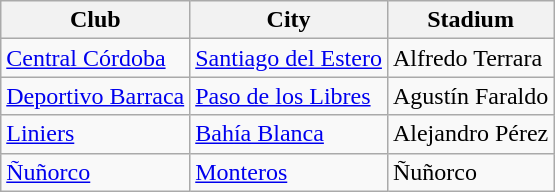<table class="wikitable sortable">
<tr>
<th>Club</th>
<th>City</th>
<th>Stadium</th>
</tr>
<tr>
<td> <a href='#'>Central Córdoba</a></td>
<td><a href='#'>Santiago del Estero</a></td>
<td>Alfredo Terrara</td>
</tr>
<tr>
<td>  <a href='#'>Deportivo Barraca</a></td>
<td><a href='#'>Paso de los Libres</a></td>
<td>Agustín Faraldo</td>
</tr>
<tr>
<td> <a href='#'>Liniers</a></td>
<td><a href='#'>Bahía Blanca</a></td>
<td>Alejandro Pérez</td>
</tr>
<tr>
<td> <a href='#'>Ñuñorco</a></td>
<td><a href='#'>Monteros</a></td>
<td>Ñuñorco</td>
</tr>
</table>
